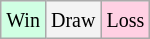<table class="wikitable">
<tr>
<td style="background-color: #d0ffe3;"><small>Win</small></td>
<td style="background-color: #f3f3f3;"><small>Draw</small></td>
<td style="background-color: #ffd0e3;"><small>Loss</small></td>
</tr>
</table>
